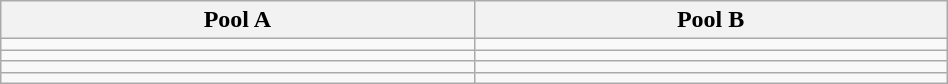<table class="wikitable" style="width:50%;">
<tr>
<th width=50%>Pool A</th>
<th width=50%>Pool B</th>
</tr>
<tr>
<td></td>
<td></td>
</tr>
<tr>
<td></td>
<td></td>
</tr>
<tr>
<td></td>
<td></td>
</tr>
<tr>
<td></td>
<td></td>
</tr>
</table>
